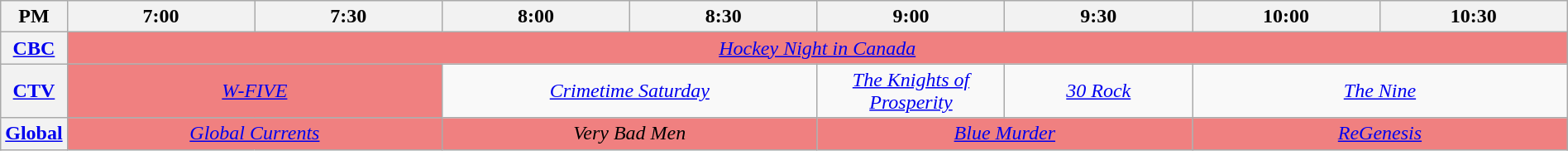<table class="wikitable" width="100%">
<tr>
<th width="4%">PM</th>
<th width="12%">7:00</th>
<th width="12%">7:30</th>
<th width="12%">8:00</th>
<th width="12%">8:30</th>
<th width="12%">9:00</th>
<th width="12%">9:30</th>
<th width="12%">10:00</th>
<th width="12%">10:30</th>
</tr>
<tr align="center">
<th><a href='#'>CBC</a></th>
<td colspan="8" align=center bgcolor="#F08080"><em><a href='#'>Hockey Night in Canada</a></em></td>
</tr>
<tr align="center">
<th><a href='#'>CTV</a></th>
<td colspan="2" align=center bgcolor="#F08080"><em><a href='#'>W-FIVE</a></em></td>
<td colspan="2" align=center><em><a href='#'>Crimetime Saturday</a></em></td>
<td colspan="1" align=center><em><a href='#'>The Knights of Prosperity</a></em></td>
<td colspan="1" align=center><em><a href='#'>30 Rock</a></em></td>
<td colspan="2" align=center><em><a href='#'>The Nine</a></em></td>
</tr>
<tr align="center">
<th><a href='#'>Global</a></th>
<td colspan="2" align=center bgcolor="#F08080"><em><a href='#'>Global Currents</a></em></td>
<td colspan="2" align=center bgcolor="#F08080"><em>Very Bad Men</em></td>
<td colspan="2" align=center bgcolor="#F08080"><em><a href='#'>Blue Murder</a></em></td>
<td colspan="2" align=center bgcolor="#F08080"><em><a href='#'>ReGenesis</a></em></td>
</tr>
</table>
